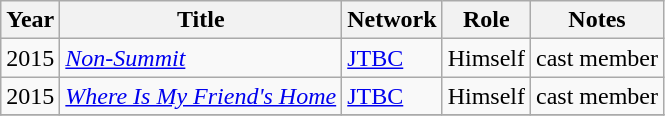<table class="wikitable sortable">
<tr>
<th>Year</th>
<th>Title</th>
<th>Network</th>
<th>Role</th>
<th>Notes</th>
</tr>
<tr>
<td>2015</td>
<td><em><a href='#'>Non-Summit</a></em></td>
<td><a href='#'>JTBC</a></td>
<td>Himself</td>
<td>cast member</td>
</tr>
<tr>
<td>2015</td>
<td><em><a href='#'>Where Is My Friend's Home</a></em></td>
<td><a href='#'>JTBC</a></td>
<td>Himself</td>
<td>cast member</td>
</tr>
<tr>
</tr>
</table>
